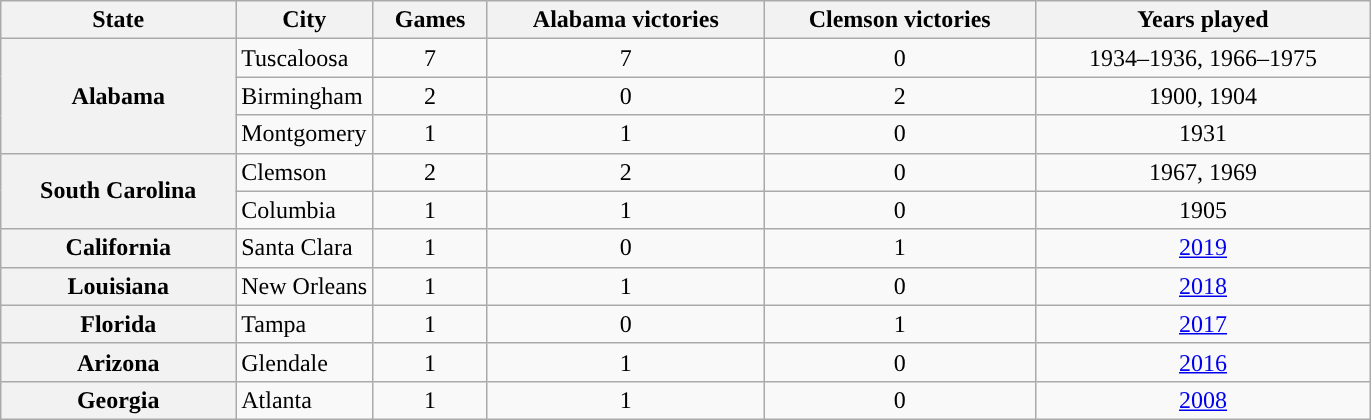<table class="wikitable sortable">
<tr>
<th>State</th>
<th width="10%">City</th>
<th>Games</th>
<th>Alabama victories</th>
<th>Clemson victories</th>
<th>Years played</th>
</tr>
<tr>
<th rowspan="3">Alabama</th>
<td>Tuscaloosa</td>
<td style="text-align:center;">7</td>
<td style="text-align:center;">7</td>
<td style="text-align:center;">0</td>
<td style="text-align:center;">1934–1936, 1966–1975</td>
</tr>
<tr>
<td>Birmingham</td>
<td style="text-align:center;">2</td>
<td style="text-align:center;">0</td>
<td style="text-align:center;">2</td>
<td style="text-align:center;">1900, 1904</td>
</tr>
<tr>
<td>Montgomery</td>
<td style="text-align:center;">1</td>
<td style="text-align:center;">1</td>
<td style="text-align:center;">0</td>
<td style="text-align:center;">1931</td>
</tr>
<tr>
<th rowspan="2">South Carolina</th>
<td>Clemson</td>
<td style="text-align:center;">2</td>
<td style="text-align:center;">2</td>
<td style="text-align:center;">0</td>
<td style="text-align:center;">1967, 1969</td>
</tr>
<tr>
<td>Columbia</td>
<td style="text-align:center;">1</td>
<td style="text-align:center;">1</td>
<td style="text-align:center;">0</td>
<td style="text-align:center;">1905</td>
</tr>
<tr>
<th>California</th>
<td>Santa Clara</td>
<td style="text-align:center;">1</td>
<td style="text-align:center;">0</td>
<td style="text-align:center;">1</td>
<td style="text-align:center;"><a href='#'>2019</a></td>
</tr>
<tr>
<th>Louisiana</th>
<td>New Orleans</td>
<td style="text-align:center;">1</td>
<td style="text-align:center;">1</td>
<td style="text-align:center;">0</td>
<td style="text-align:center;"><a href='#'>2018</a></td>
</tr>
<tr>
<th>Florida</th>
<td>Tampa</td>
<td style="text-align:center;">1</td>
<td style="text-align:center;">0</td>
<td style="text-align:center;">1</td>
<td style="text-align:center;"><a href='#'>2017</a></td>
</tr>
<tr>
<th>Arizona</th>
<td>Glendale</td>
<td style="text-align:center;">1</td>
<td style="text-align:center;">1</td>
<td style="text-align:center;">0</td>
<td style="text-align:center;"><a href='#'>2016</a></td>
</tr>
<tr>
<th>Georgia</th>
<td>Atlanta</td>
<td style="text-align:center;">1</td>
<td style="text-align:center;">1</td>
<td style="text-align:center;">0</td>
<td style="text-align:center;"><a href='#'>2008</a></td>
</tr>
</table>
